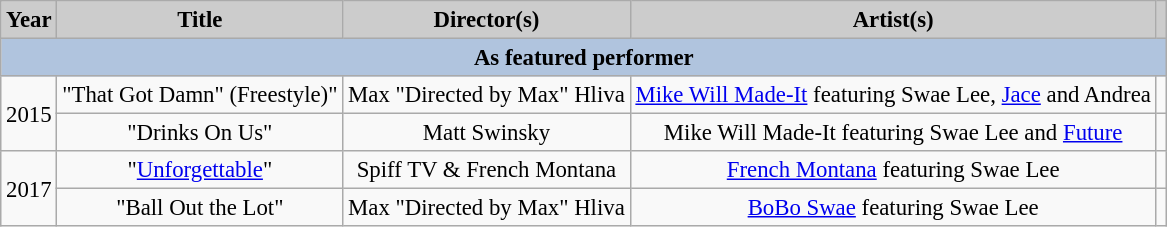<table class="wikitable"  style="font-size:95%; text-align:center;">
<tr>
<th style="background:#ccc;">Year</th>
<th style="background:#ccc;">Title</th>
<th style="background:#ccc;">Director(s)</th>
<th style="background:#ccc;">Artist(s)</th>
<th style="background:#ccc;"></th>
</tr>
<tr style="text-align:center;">
<th colspan="5" style="background:#B0C4DE;">As featured performer</th>
</tr>
<tr>
<td rowspan="2" style="text-align:center;">2015</td>
<td>"That Got Damn" (Freestyle)"</td>
<td>Max "Directed by Max" Hliva</td>
<td><a href='#'>Mike Will Made-It</a> featuring Swae Lee, <a href='#'>Jace</a> and Andrea</td>
<td></td>
</tr>
<tr>
<td>"Drinks On Us"</td>
<td>Matt Swinsky</td>
<td>Mike Will Made-It featuring Swae Lee and <a href='#'>Future</a></td>
<td></td>
</tr>
<tr>
<td rowspan="2" style="text-align:center;">2017</td>
<td>"<a href='#'>Unforgettable</a>"</td>
<td>Spiff TV & French Montana</td>
<td><a href='#'>French Montana</a> featuring Swae Lee</td>
<td></td>
</tr>
<tr>
<td>"Ball Out the Lot"</td>
<td>Max "Directed by Max" Hliva</td>
<td><a href='#'>BoBo Swae</a> featuring Swae Lee</td>
<td></td>
</tr>
</table>
